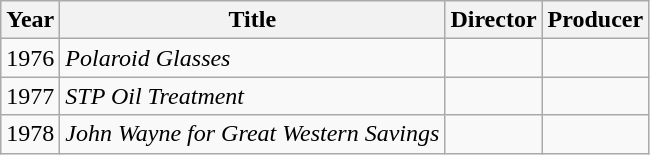<table class="wikitable">
<tr>
<th>Year</th>
<th>Title</th>
<th>Director</th>
<th>Producer</th>
</tr>
<tr>
<td>1976</td>
<td><em>Polaroid Glasses</em></td>
<td></td>
<td></td>
</tr>
<tr>
<td>1977</td>
<td><em>STP Oil Treatment</em></td>
<td></td>
<td></td>
</tr>
<tr>
<td>1978</td>
<td><em>John Wayne for Great Western Savings</em></td>
<td></td>
<td></td>
</tr>
</table>
